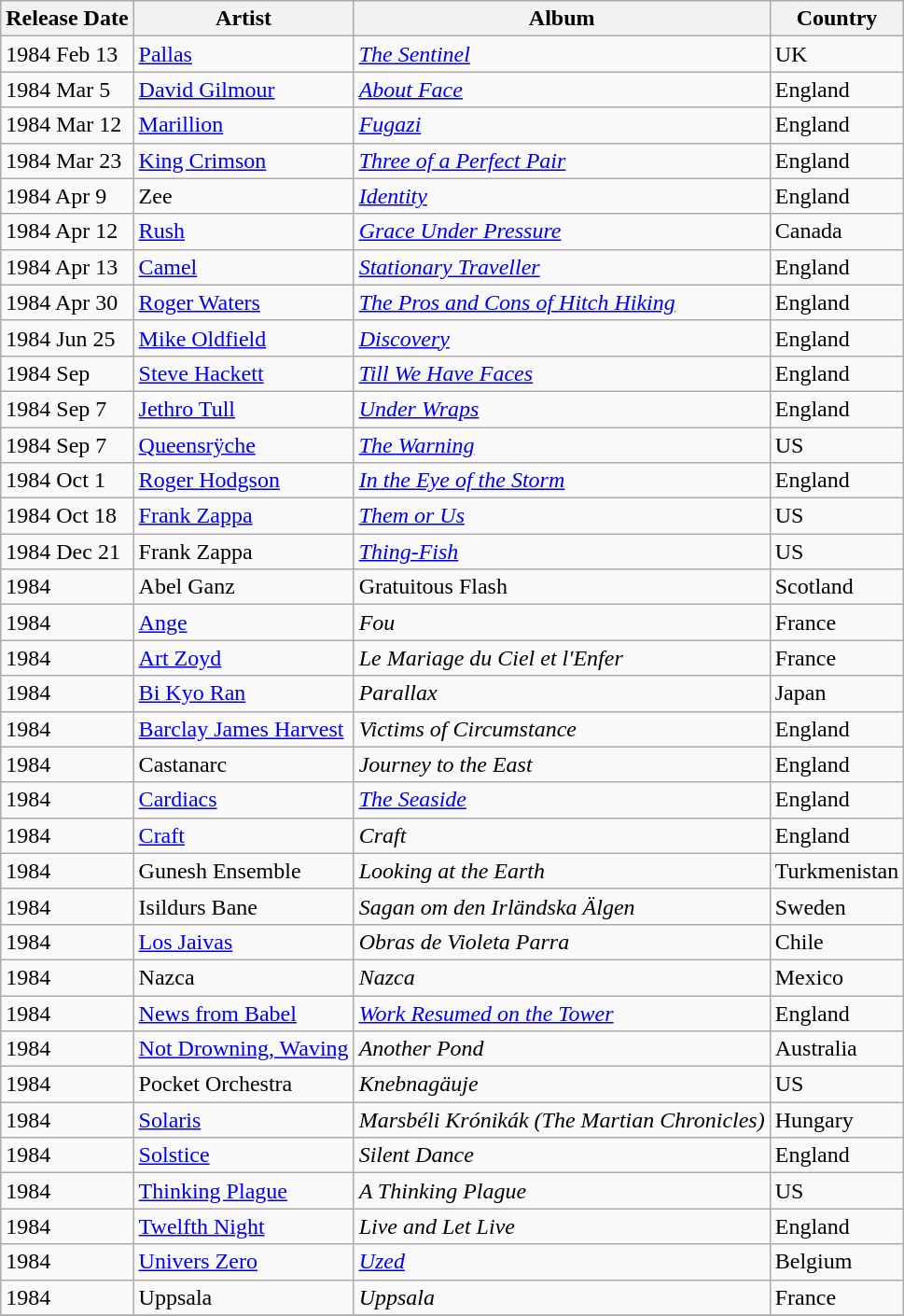<table class="wikitable">
<tr>
<th align=center>Release Date</th>
<th align=center>Artist</th>
<th align=center>Album</th>
<th align=center>Country</th>
</tr>
<tr>
<td>1984 Feb 13</td>
<td><a href='#'>Pallas</a></td>
<td><em><a href='#'>The Sentinel</a></em></td>
<td>UK</td>
</tr>
<tr>
<td>1984 Mar 5</td>
<td><a href='#'>David Gilmour</a></td>
<td><em><a href='#'>About Face</a></em></td>
<td>England</td>
</tr>
<tr>
<td>1984 Mar 12</td>
<td><a href='#'>Marillion</a></td>
<td><em><a href='#'>Fugazi</a></em></td>
<td>England</td>
</tr>
<tr>
<td>1984 Mar 23</td>
<td><a href='#'>King Crimson</a></td>
<td><em><a href='#'>Three of a Perfect Pair</a></em></td>
<td>England</td>
</tr>
<tr>
<td>1984 Apr 9</td>
<td>Zee</td>
<td><em><a href='#'>Identity</a></em></td>
<td>England</td>
</tr>
<tr>
<td>1984 Apr 12</td>
<td><a href='#'>Rush</a></td>
<td><em><a href='#'>Grace Under Pressure</a></em></td>
<td>Canada</td>
</tr>
<tr>
<td>1984 Apr 13</td>
<td><a href='#'>Camel</a></td>
<td><em><a href='#'>Stationary Traveller</a></em></td>
<td>England</td>
</tr>
<tr>
<td>1984 Apr 30</td>
<td><a href='#'>Roger Waters</a></td>
<td><em><a href='#'>The Pros and Cons of Hitch Hiking</a></em></td>
<td>England</td>
</tr>
<tr>
<td>1984 Jun 25</td>
<td><a href='#'>Mike Oldfield</a></td>
<td><em><a href='#'>Discovery</a></em></td>
<td>England</td>
</tr>
<tr>
<td>1984 Sep</td>
<td><a href='#'>Steve Hackett</a></td>
<td><em><a href='#'>Till We Have Faces</a></em></td>
<td>England</td>
</tr>
<tr>
<td>1984 Sep 7</td>
<td><a href='#'>Jethro Tull</a></td>
<td><em><a href='#'>Under Wraps</a></em></td>
<td>England</td>
</tr>
<tr>
<td>1984 Sep 7</td>
<td><a href='#'>Queensrÿche</a></td>
<td><em><a href='#'>The Warning</a></em></td>
<td>US</td>
</tr>
<tr>
<td>1984 Oct 1</td>
<td><a href='#'>Roger Hodgson</a></td>
<td><em><a href='#'>In the Eye of the Storm</a></em></td>
<td>England</td>
</tr>
<tr>
<td>1984 Oct 18</td>
<td><a href='#'>Frank Zappa</a></td>
<td><em><a href='#'>Them or Us</a></em></td>
<td>US</td>
</tr>
<tr>
<td>1984 Dec 21</td>
<td>Frank Zappa</td>
<td><em><a href='#'>Thing-Fish</a></em></td>
<td>US</td>
</tr>
<tr>
<td>1984</td>
<td>Abel Ganz</td>
<td>Gratuitous Flash</td>
<td>Scotland</td>
</tr>
<tr>
<td>1984</td>
<td><a href='#'>Ange</a></td>
<td><em>Fou</em></td>
<td>France</td>
</tr>
<tr>
<td>1984</td>
<td><a href='#'>Art Zoyd</a></td>
<td><em>Le Mariage du Ciel et l'Enfer</em></td>
<td>France</td>
</tr>
<tr>
<td>1984</td>
<td><a href='#'>Bi Kyo Ran</a></td>
<td><em>Parallax</em></td>
<td>Japan</td>
</tr>
<tr>
<td>1984</td>
<td><a href='#'>Barclay James Harvest</a></td>
<td><em>Victims of Circumstance</em></td>
<td>England</td>
</tr>
<tr>
<td>1984</td>
<td>Castanarc</td>
<td><em>Journey to the East</em></td>
<td>England</td>
</tr>
<tr>
<td>1984</td>
<td><a href='#'>Cardiacs</a></td>
<td><em><a href='#'>The Seaside</a></em></td>
<td>England</td>
</tr>
<tr>
<td>1984</td>
<td><a href='#'>Craft</a></td>
<td><em>Craft</em></td>
<td>England</td>
</tr>
<tr>
<td>1984</td>
<td>Gunesh Ensemble</td>
<td><em>Looking at the Earth</em></td>
<td>Turkmenistan</td>
</tr>
<tr>
<td>1984</td>
<td>Isildurs Bane</td>
<td><em>Sagan om den Irländska Älgen</em></td>
<td>Sweden</td>
</tr>
<tr>
<td>1984</td>
<td><a href='#'>Los Jaivas</a></td>
<td><em>Obras de Violeta Parra</em></td>
<td>Chile</td>
</tr>
<tr>
<td>1984</td>
<td>Nazca</td>
<td><em>Nazca</em></td>
<td>Mexico</td>
</tr>
<tr>
<td>1984</td>
<td><a href='#'>News from Babel</a></td>
<td><em><a href='#'>Work Resumed on the Tower</a></em></td>
<td>England</td>
</tr>
<tr>
<td>1984</td>
<td><a href='#'>Not Drowning, Waving</a></td>
<td><em>Another Pond</em></td>
<td>Australia</td>
</tr>
<tr>
<td>1984</td>
<td>Pocket Orchestra</td>
<td><em>Knebnagäuje</em></td>
<td>US</td>
</tr>
<tr>
<td>1984</td>
<td><a href='#'>Solaris</a></td>
<td><em>Marsbéli Krónikák (The Martian Chronicles)</em></td>
<td>Hungary</td>
</tr>
<tr>
<td>1984</td>
<td><a href='#'>Solstice</a></td>
<td><em>Silent Dance</em></td>
<td>England</td>
</tr>
<tr>
<td>1984</td>
<td><a href='#'>Thinking Plague</a></td>
<td><em>A Thinking Plague</em></td>
<td>US</td>
</tr>
<tr>
<td>1984</td>
<td><a href='#'>Twelfth Night</a></td>
<td><em>Live and Let Live</em></td>
<td>England</td>
</tr>
<tr>
<td>1984</td>
<td><a href='#'>Univers Zero</a></td>
<td><em><a href='#'>Uzed</a></em></td>
<td>Belgium</td>
</tr>
<tr>
<td>1984</td>
<td>Uppsala</td>
<td><em>Uppsala</em></td>
<td>France</td>
</tr>
<tr>
</tr>
</table>
